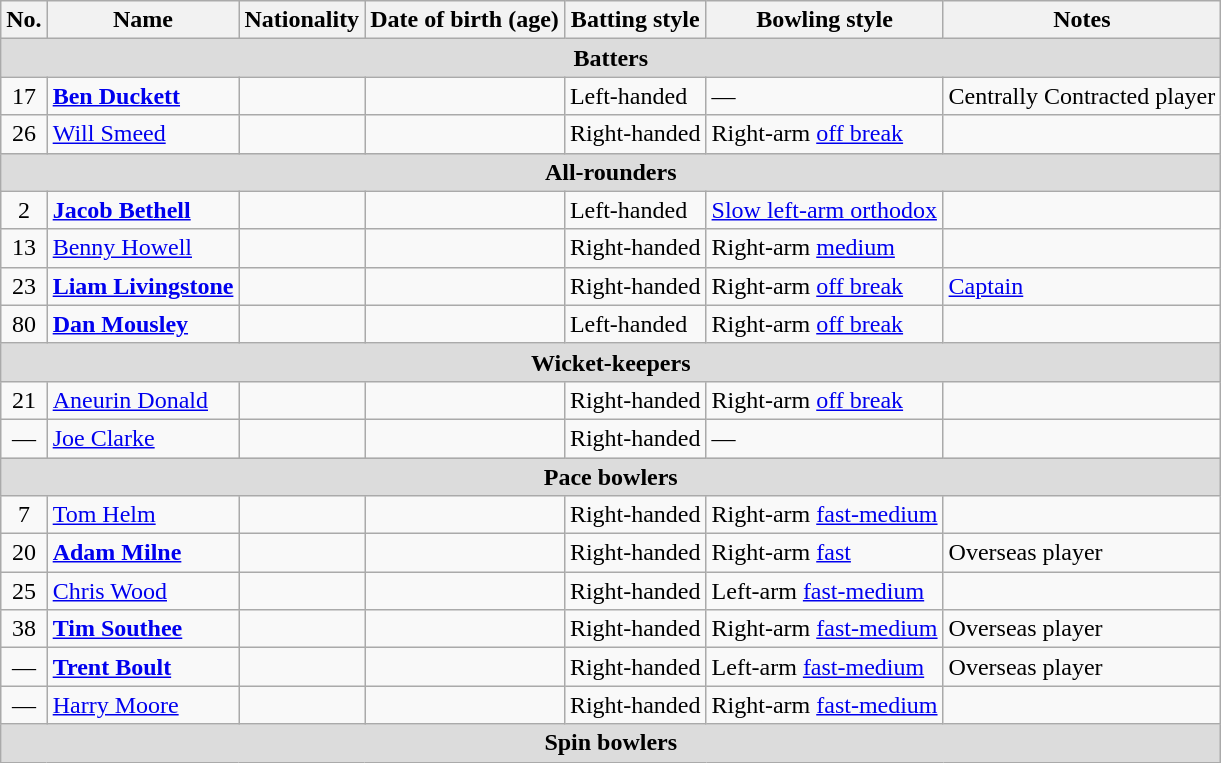<table class="wikitable">
<tr>
<th>No.</th>
<th>Name</th>
<th>Nationality</th>
<th>Date of birth (age)</th>
<th>Batting style</th>
<th>Bowling style</th>
<th>Notes</th>
</tr>
<tr>
<th colspan="7" style="background: #DCDCDC" align=right>Batters</th>
</tr>
<tr>
<td style="text-align:center">17</td>
<td><strong><a href='#'>Ben Duckett</a></strong></td>
<td></td>
<td></td>
<td>Left-handed</td>
<td>—</td>
<td>Centrally Contracted player</td>
</tr>
<tr>
<td style="text-align:center">26</td>
<td><a href='#'>Will Smeed</a></td>
<td></td>
<td></td>
<td>Right-handed</td>
<td>Right-arm <a href='#'>off break</a></td>
<td></td>
</tr>
<tr>
<th colspan="7" style="background: #DCDCDC" align=right>All-rounders</th>
</tr>
<tr>
<td style="text-align:center">2</td>
<td><strong><a href='#'>Jacob Bethell</a></strong></td>
<td></td>
<td></td>
<td>Left-handed</td>
<td><a href='#'>Slow left-arm orthodox</a></td>
<td></td>
</tr>
<tr>
<td style="text-align:center">13</td>
<td><a href='#'>Benny Howell</a></td>
<td></td>
<td></td>
<td>Right-handed</td>
<td>Right-arm <a href='#'>medium</a></td>
<td></td>
</tr>
<tr>
<td style="text-align:center">23</td>
<td><strong><a href='#'>Liam Livingstone</a></strong></td>
<td></td>
<td></td>
<td>Right-handed</td>
<td>Right-arm <a href='#'>off break</a></td>
<td><a href='#'>Captain</a></td>
</tr>
<tr>
<td style="text-align:center">80</td>
<td><strong><a href='#'>Dan Mousley</a></strong></td>
<td></td>
<td></td>
<td>Left-handed</td>
<td>Right-arm <a href='#'>off break</a></td>
<td></td>
</tr>
<tr>
<th colspan="7" style="background: #DCDCDC" align=right>Wicket-keepers</th>
</tr>
<tr>
<td style="text-align:center">21</td>
<td><a href='#'>Aneurin Donald</a></td>
<td></td>
<td></td>
<td>Right-handed</td>
<td>Right-arm <a href='#'>off break</a></td>
<td></td>
</tr>
<tr>
<td style="text-align:center">—</td>
<td><a href='#'>Joe Clarke</a></td>
<td></td>
<td></td>
<td>Right-handed</td>
<td>—</td>
<td></td>
</tr>
<tr>
<th colspan="7" style="background: #DCDCDC" align=right>Pace bowlers</th>
</tr>
<tr>
<td style="text-align:center">7</td>
<td><a href='#'>Tom Helm</a></td>
<td></td>
<td></td>
<td>Right-handed</td>
<td>Right-arm <a href='#'>fast-medium</a></td>
<td></td>
</tr>
<tr>
<td style="text-align:center">20</td>
<td><strong><a href='#'>Adam Milne</a></strong></td>
<td></td>
<td></td>
<td>Right-handed</td>
<td>Right-arm <a href='#'>fast</a></td>
<td>Overseas player</td>
</tr>
<tr>
<td style="text-align:center">25</td>
<td><a href='#'>Chris Wood</a></td>
<td></td>
<td></td>
<td>Right-handed</td>
<td>Left-arm <a href='#'>fast-medium</a></td>
<td></td>
</tr>
<tr>
<td style="text-align:center">38</td>
<td><strong><a href='#'>Tim Southee</a></strong></td>
<td></td>
<td></td>
<td>Right-handed</td>
<td>Right-arm <a href='#'>fast-medium</a></td>
<td>Overseas player</td>
</tr>
<tr>
<td style="text-align:center">—</td>
<td><strong><a href='#'>Trent Boult</a></strong></td>
<td></td>
<td></td>
<td>Right-handed</td>
<td>Left-arm <a href='#'>fast-medium</a></td>
<td>Overseas player</td>
</tr>
<tr>
<td style="text-align:center">—</td>
<td><a href='#'>Harry Moore</a></td>
<td></td>
<td></td>
<td>Right-handed</td>
<td>Right-arm <a href='#'>fast-medium</a></td>
<td></td>
</tr>
<tr>
<th colspan="7" style="background: #DCDCDC" align=right>Spin bowlers</th>
</tr>
</table>
